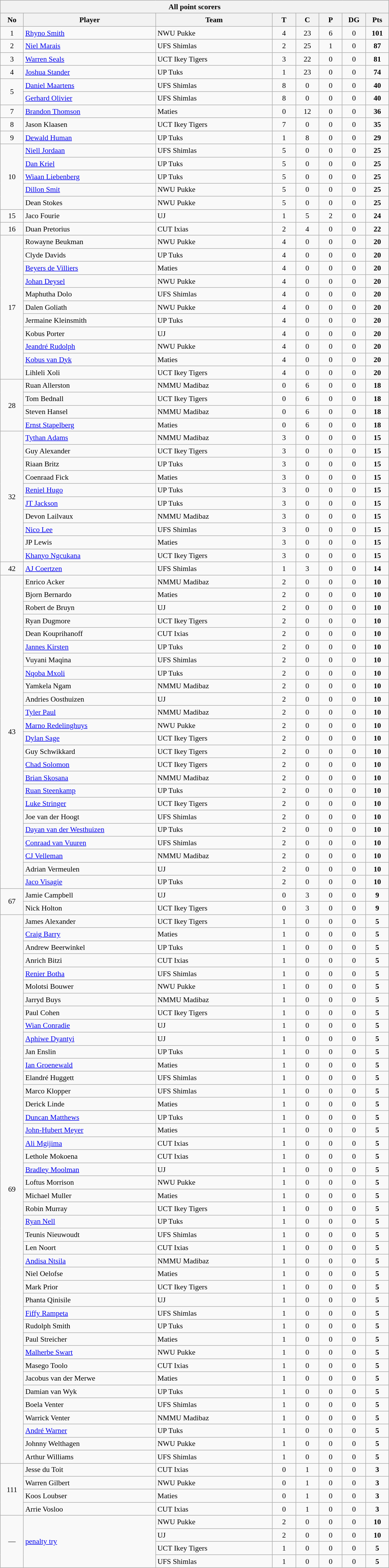<table class="wikitable sortable collapsible collapsed" style="text-align:center; line-height:130%; font-size:90%; width:60%;">
<tr>
<th colspan=8>All point scorers</th>
</tr>
<tr>
<th style="width:6%;">No</th>
<th style="width:34%;">Player</th>
<th style="width:30%;">Team</th>
<th style="width:6%;">T</th>
<th style="width:6%;">C</th>
<th style="width:6%;">P</th>
<th style="width:6%;">DG</th>
<th style="width:6%;">Pts<br></th>
</tr>
<tr>
<td>1</td>
<td align=left><a href='#'>Rhyno Smith</a></td>
<td align=left>NWU Pukke</td>
<td>4</td>
<td>23</td>
<td>6</td>
<td>0</td>
<td><strong>101</strong></td>
</tr>
<tr>
<td>2</td>
<td align=left><a href='#'>Niel Marais</a></td>
<td align=left>UFS Shimlas</td>
<td>2</td>
<td>25</td>
<td>1</td>
<td>0</td>
<td><strong>87</strong></td>
</tr>
<tr>
<td>3</td>
<td align=left><a href='#'>Warren Seals</a></td>
<td align=left>UCT Ikey Tigers</td>
<td>3</td>
<td>22</td>
<td>0</td>
<td>0</td>
<td><strong>81</strong></td>
</tr>
<tr>
<td>4</td>
<td align=left><a href='#'>Joshua Stander</a></td>
<td align=left>UP Tuks</td>
<td>1</td>
<td>23</td>
<td>0</td>
<td>0</td>
<td><strong>74</strong></td>
</tr>
<tr>
<td rowspan=2>5</td>
<td align=left><a href='#'>Daniel Maartens</a></td>
<td align=left>UFS Shimlas</td>
<td>8</td>
<td>0</td>
<td>0</td>
<td>0</td>
<td><strong>40</strong></td>
</tr>
<tr>
<td align=left><a href='#'>Gerhard Olivier</a></td>
<td align=left>UFS Shimlas</td>
<td>8</td>
<td>0</td>
<td>0</td>
<td>0</td>
<td><strong>40</strong></td>
</tr>
<tr>
<td>7</td>
<td align=left><a href='#'>Brandon Thomson</a></td>
<td align=left>Maties</td>
<td>0</td>
<td>12</td>
<td>0</td>
<td>0</td>
<td><strong>36</strong></td>
</tr>
<tr>
<td>8</td>
<td align=left>Jason Klaasen</td>
<td align=left>UCT Ikey Tigers</td>
<td>7</td>
<td>0</td>
<td>0</td>
<td>0</td>
<td><strong>35</strong></td>
</tr>
<tr>
<td>9</td>
<td align=left><a href='#'>Dewald Human</a></td>
<td align=left>UP Tuks</td>
<td>1</td>
<td>8</td>
<td>0</td>
<td>0</td>
<td><strong>29</strong></td>
</tr>
<tr>
<td rowspan=5>10</td>
<td align=left><a href='#'>Niell Jordaan</a></td>
<td align=left>UFS Shimlas</td>
<td>5</td>
<td>0</td>
<td>0</td>
<td>0</td>
<td><strong>25</strong></td>
</tr>
<tr>
<td align=left><a href='#'>Dan Kriel</a></td>
<td align=left>UP Tuks</td>
<td>5</td>
<td>0</td>
<td>0</td>
<td>0</td>
<td><strong>25</strong></td>
</tr>
<tr>
<td align=left><a href='#'>Wiaan Liebenberg</a></td>
<td align=left>UP Tuks</td>
<td>5</td>
<td>0</td>
<td>0</td>
<td>0</td>
<td><strong>25</strong></td>
</tr>
<tr>
<td align=left><a href='#'>Dillon Smit</a></td>
<td align=left>NWU Pukke</td>
<td>5</td>
<td>0</td>
<td>0</td>
<td>0</td>
<td><strong>25</strong></td>
</tr>
<tr>
<td align=left>Dean Stokes</td>
<td align=left>NWU Pukke</td>
<td>5</td>
<td>0</td>
<td>0</td>
<td>0</td>
<td><strong>25</strong></td>
</tr>
<tr>
<td>15</td>
<td align=left>Jaco Fourie</td>
<td align=left>UJ</td>
<td>1</td>
<td>5</td>
<td>2</td>
<td>0</td>
<td><strong>24</strong></td>
</tr>
<tr>
<td>16</td>
<td align=left>Duan Pretorius</td>
<td align=left>CUT Ixias</td>
<td>2</td>
<td>4</td>
<td>0</td>
<td>0</td>
<td><strong>22</strong></td>
</tr>
<tr>
<td rowspan=11>17</td>
<td align=left>Rowayne Beukman</td>
<td align=left>NWU Pukke</td>
<td>4</td>
<td>0</td>
<td>0</td>
<td>0</td>
<td><strong>20</strong></td>
</tr>
<tr>
<td align=left>Clyde Davids</td>
<td align=left>UP Tuks</td>
<td>4</td>
<td>0</td>
<td>0</td>
<td>0</td>
<td><strong>20</strong></td>
</tr>
<tr>
<td align=left><a href='#'>Beyers de Villiers</a></td>
<td align=left>Maties</td>
<td>4</td>
<td>0</td>
<td>0</td>
<td>0</td>
<td><strong>20</strong></td>
</tr>
<tr>
<td align=left><a href='#'>Johan Deysel</a></td>
<td align=left>NWU Pukke</td>
<td>4</td>
<td>0</td>
<td>0</td>
<td>0</td>
<td><strong>20</strong></td>
</tr>
<tr>
<td align=left>Maphutha Dolo</td>
<td align=left>UFS Shimlas</td>
<td>4</td>
<td>0</td>
<td>0</td>
<td>0</td>
<td><strong>20</strong></td>
</tr>
<tr>
<td align=left>Dalen Goliath</td>
<td align=left>NWU Pukke</td>
<td>4</td>
<td>0</td>
<td>0</td>
<td>0</td>
<td><strong>20</strong></td>
</tr>
<tr>
<td align=left>Jermaine Kleinsmith</td>
<td align=left>UP Tuks</td>
<td>4</td>
<td>0</td>
<td>0</td>
<td>0</td>
<td><strong>20</strong></td>
</tr>
<tr>
<td align=left>Kobus Porter</td>
<td align=left>UJ</td>
<td>4</td>
<td>0</td>
<td>0</td>
<td>0</td>
<td><strong>20</strong></td>
</tr>
<tr>
<td align=left><a href='#'>Jeandré Rudolph</a></td>
<td align=left>NWU Pukke</td>
<td>4</td>
<td>0</td>
<td>0</td>
<td>0</td>
<td><strong>20</strong></td>
</tr>
<tr>
<td align=left><a href='#'>Kobus van Dyk</a></td>
<td align=left>Maties</td>
<td>4</td>
<td>0</td>
<td>0</td>
<td>0</td>
<td><strong>20</strong></td>
</tr>
<tr>
<td align=left>Lihleli Xoli</td>
<td align=left>UCT Ikey Tigers</td>
<td>4</td>
<td>0</td>
<td>0</td>
<td>0</td>
<td><strong>20</strong></td>
</tr>
<tr>
<td rowspan=4>28</td>
<td align=left>Ruan Allerston</td>
<td align=left>NMMU Madibaz</td>
<td>0</td>
<td>6</td>
<td>0</td>
<td>0</td>
<td><strong>18</strong></td>
</tr>
<tr>
<td align=left>Tom Bednall</td>
<td align=left>UCT Ikey Tigers</td>
<td>0</td>
<td>6</td>
<td>0</td>
<td>0</td>
<td><strong>18</strong></td>
</tr>
<tr>
<td align=left>Steven Hansel</td>
<td align=left>NMMU Madibaz</td>
<td>0</td>
<td>6</td>
<td>0</td>
<td>0</td>
<td><strong>18</strong></td>
</tr>
<tr>
<td align=left><a href='#'>Ernst Stapelberg</a></td>
<td align=left>Maties</td>
<td>0</td>
<td>6</td>
<td>0</td>
<td>0</td>
<td><strong>18</strong></td>
</tr>
<tr>
<td rowspan=10>32</td>
<td align=left><a href='#'>Tythan Adams</a></td>
<td align=left>NMMU Madibaz</td>
<td>3</td>
<td>0</td>
<td>0</td>
<td>0</td>
<td><strong>15</strong></td>
</tr>
<tr>
<td align=left>Guy Alexander</td>
<td align=left>UCT Ikey Tigers</td>
<td>3</td>
<td>0</td>
<td>0</td>
<td>0</td>
<td><strong>15</strong></td>
</tr>
<tr>
<td align=left>Riaan Britz</td>
<td align=left>UP Tuks</td>
<td>3</td>
<td>0</td>
<td>0</td>
<td>0</td>
<td><strong>15</strong></td>
</tr>
<tr>
<td align=left>Coenraad Fick</td>
<td align=left>Maties</td>
<td>3</td>
<td>0</td>
<td>0</td>
<td>0</td>
<td><strong>15</strong></td>
</tr>
<tr>
<td align=left><a href='#'>Reniel Hugo</a></td>
<td align=left>UP Tuks</td>
<td>3</td>
<td>0</td>
<td>0</td>
<td>0</td>
<td><strong>15</strong></td>
</tr>
<tr>
<td align=left><a href='#'>JT Jackson</a></td>
<td align=left>UP Tuks</td>
<td>3</td>
<td>0</td>
<td>0</td>
<td>0</td>
<td><strong>15</strong></td>
</tr>
<tr>
<td align=left>Devon Lailvaux</td>
<td align=left>NMMU Madibaz</td>
<td>3</td>
<td>0</td>
<td>0</td>
<td>0</td>
<td><strong>15</strong></td>
</tr>
<tr>
<td align=left><a href='#'>Nico Lee</a></td>
<td align=left>UFS Shimlas</td>
<td>3</td>
<td>0</td>
<td>0</td>
<td>0</td>
<td><strong>15</strong></td>
</tr>
<tr>
<td align=left>JP Lewis</td>
<td align=left>Maties</td>
<td>3</td>
<td>0</td>
<td>0</td>
<td>0</td>
<td><strong>15</strong></td>
</tr>
<tr>
<td align=left><a href='#'>Khanyo Ngcukana</a></td>
<td align=left>UCT Ikey Tigers</td>
<td>3</td>
<td>0</td>
<td>0</td>
<td>0</td>
<td><strong>15</strong></td>
</tr>
<tr>
<td>42</td>
<td align=left><a href='#'>AJ Coertzen</a></td>
<td align=left>UFS Shimlas</td>
<td>1</td>
<td>3</td>
<td>0</td>
<td>0</td>
<td><strong>14</strong></td>
</tr>
<tr>
<td rowspan=24>43</td>
<td align=left>Enrico Acker</td>
<td align=left>NMMU Madibaz</td>
<td>2</td>
<td>0</td>
<td>0</td>
<td>0</td>
<td><strong>10</strong></td>
</tr>
<tr>
<td align=left>Bjorn Bernardo</td>
<td align=left>Maties</td>
<td>2</td>
<td>0</td>
<td>0</td>
<td>0</td>
<td><strong>10</strong></td>
</tr>
<tr>
<td align=left>Robert de Bruyn</td>
<td align=left>UJ</td>
<td>2</td>
<td>0</td>
<td>0</td>
<td>0</td>
<td><strong>10</strong></td>
</tr>
<tr>
<td align=left>Ryan Dugmore</td>
<td align=left>UCT Ikey Tigers</td>
<td>2</td>
<td>0</td>
<td>0</td>
<td>0</td>
<td><strong>10</strong></td>
</tr>
<tr>
<td align=left>Dean Kouprihanoff</td>
<td align=left>CUT Ixias</td>
<td>2</td>
<td>0</td>
<td>0</td>
<td>0</td>
<td><strong>10</strong></td>
</tr>
<tr>
<td align=left><a href='#'>Jannes Kirsten</a></td>
<td align=left>UP Tuks</td>
<td>2</td>
<td>0</td>
<td>0</td>
<td>0</td>
<td><strong>10</strong></td>
</tr>
<tr>
<td align=left>Vuyani Maqina</td>
<td align=left>UFS Shimlas</td>
<td>2</td>
<td>0</td>
<td>0</td>
<td>0</td>
<td><strong>10</strong></td>
</tr>
<tr>
<td align=left><a href='#'>Nqoba Mxoli</a></td>
<td align=left>UP Tuks</td>
<td>2</td>
<td>0</td>
<td>0</td>
<td>0</td>
<td><strong>10</strong></td>
</tr>
<tr>
<td align=left>Yamkela Ngam</td>
<td align=left>NMMU Madibaz</td>
<td>2</td>
<td>0</td>
<td>0</td>
<td>0</td>
<td><strong>10</strong></td>
</tr>
<tr>
<td align=left>Andries Oosthuizen</td>
<td align=left>UJ</td>
<td>2</td>
<td>0</td>
<td>0</td>
<td>0</td>
<td><strong>10</strong></td>
</tr>
<tr>
<td align=left><a href='#'>Tyler Paul</a></td>
<td align=left>NMMU Madibaz</td>
<td>2</td>
<td>0</td>
<td>0</td>
<td>0</td>
<td><strong>10</strong></td>
</tr>
<tr>
<td align=left><a href='#'>Marno Redelinghuys</a></td>
<td align=left>NWU Pukke</td>
<td>2</td>
<td>0</td>
<td>0</td>
<td>0</td>
<td><strong>10</strong></td>
</tr>
<tr>
<td align=left><a href='#'>Dylan Sage</a></td>
<td align=left>UCT Ikey Tigers</td>
<td>2</td>
<td>0</td>
<td>0</td>
<td>0</td>
<td><strong>10</strong></td>
</tr>
<tr>
<td align=left>Guy Schwikkard</td>
<td align=left>UCT Ikey Tigers</td>
<td>2</td>
<td>0</td>
<td>0</td>
<td>0</td>
<td><strong>10</strong></td>
</tr>
<tr>
<td align=left><a href='#'>Chad Solomon</a></td>
<td align=left>UCT Ikey Tigers</td>
<td>2</td>
<td>0</td>
<td>0</td>
<td>0</td>
<td><strong>10</strong></td>
</tr>
<tr>
<td align=left><a href='#'>Brian Skosana</a></td>
<td align=left>NMMU Madibaz</td>
<td>2</td>
<td>0</td>
<td>0</td>
<td>0</td>
<td><strong>10</strong></td>
</tr>
<tr>
<td align=left><a href='#'>Ruan Steenkamp</a></td>
<td align=left>UP Tuks</td>
<td>2</td>
<td>0</td>
<td>0</td>
<td>0</td>
<td><strong>10</strong></td>
</tr>
<tr>
<td align=left><a href='#'>Luke Stringer</a></td>
<td align=left>UCT Ikey Tigers</td>
<td>2</td>
<td>0</td>
<td>0</td>
<td>0</td>
<td><strong>10</strong></td>
</tr>
<tr>
<td align=left>Joe van der Hoogt</td>
<td align=left>UFS Shimlas</td>
<td>2</td>
<td>0</td>
<td>0</td>
<td>0</td>
<td><strong>10</strong></td>
</tr>
<tr>
<td align=left><a href='#'>Dayan van der Westhuizen</a></td>
<td align=left>UP Tuks</td>
<td>2</td>
<td>0</td>
<td>0</td>
<td>0</td>
<td><strong>10</strong></td>
</tr>
<tr>
<td align=left><a href='#'>Conraad van Vuuren</a></td>
<td align=left>UFS Shimlas</td>
<td>2</td>
<td>0</td>
<td>0</td>
<td>0</td>
<td><strong>10</strong></td>
</tr>
<tr>
<td align=left><a href='#'>CJ Velleman</a></td>
<td align=left>NMMU Madibaz</td>
<td>2</td>
<td>0</td>
<td>0</td>
<td>0</td>
<td><strong>10</strong></td>
</tr>
<tr>
<td align=left>Adrian Vermeulen</td>
<td align=left>UJ</td>
<td>2</td>
<td>0</td>
<td>0</td>
<td>0</td>
<td><strong>10</strong></td>
</tr>
<tr>
<td align=left><a href='#'>Jaco Visagie</a></td>
<td align=left>UP Tuks</td>
<td>2</td>
<td>0</td>
<td>0</td>
<td>0</td>
<td><strong>10</strong></td>
</tr>
<tr>
<td rowspan=2>67</td>
<td align=left>Jamie Campbell</td>
<td align=left>UJ</td>
<td>0</td>
<td>3</td>
<td>0</td>
<td>0</td>
<td><strong>9</strong></td>
</tr>
<tr>
<td align=left>Nick Holton</td>
<td align=left>UCT Ikey Tigers</td>
<td>0</td>
<td>3</td>
<td>0</td>
<td>0</td>
<td><strong>9</strong></td>
</tr>
<tr>
<td rowspan=42>69</td>
<td align=left>James Alexander</td>
<td align=left>UCT Ikey Tigers</td>
<td>1</td>
<td>0</td>
<td>0</td>
<td>0</td>
<td><strong>5</strong></td>
</tr>
<tr>
<td align=left><a href='#'>Craig Barry</a></td>
<td align=left>Maties</td>
<td>1</td>
<td>0</td>
<td>0</td>
<td>0</td>
<td><strong>5</strong></td>
</tr>
<tr>
<td align=left>Andrew Beerwinkel</td>
<td align=left>UP Tuks</td>
<td>1</td>
<td>0</td>
<td>0</td>
<td>0</td>
<td><strong>5</strong></td>
</tr>
<tr>
<td align=left>Anrich Bitzi</td>
<td align=left>CUT Ixias</td>
<td>1</td>
<td>0</td>
<td>0</td>
<td>0</td>
<td><strong>5</strong></td>
</tr>
<tr>
<td align=left><a href='#'>Renier Botha</a></td>
<td align=left>UFS Shimlas</td>
<td>1</td>
<td>0</td>
<td>0</td>
<td>0</td>
<td><strong>5</strong></td>
</tr>
<tr>
<td align=left>Molotsi Bouwer</td>
<td align=left>NWU Pukke</td>
<td>1</td>
<td>0</td>
<td>0</td>
<td>0</td>
<td><strong>5</strong></td>
</tr>
<tr>
<td align=left>Jarryd Buys</td>
<td align=left>NMMU Madibaz</td>
<td>1</td>
<td>0</td>
<td>0</td>
<td>0</td>
<td><strong>5</strong></td>
</tr>
<tr>
<td align=left>Paul Cohen</td>
<td align=left>UCT Ikey Tigers</td>
<td>1</td>
<td>0</td>
<td>0</td>
<td>0</td>
<td><strong>5</strong></td>
</tr>
<tr>
<td align=left><a href='#'>Wian Conradie</a></td>
<td align=left>UJ</td>
<td>1</td>
<td>0</td>
<td>0</td>
<td>0</td>
<td><strong>5</strong></td>
</tr>
<tr>
<td align=left><a href='#'>Aphiwe Dyantyi</a></td>
<td align=left>UJ</td>
<td>1</td>
<td>0</td>
<td>0</td>
<td>0</td>
<td><strong>5</strong></td>
</tr>
<tr>
<td align=left>Jan Enslin</td>
<td align=left>UP Tuks</td>
<td>1</td>
<td>0</td>
<td>0</td>
<td>0</td>
<td><strong>5</strong></td>
</tr>
<tr>
<td align=left><a href='#'>Ian Groenewald</a></td>
<td align=left>Maties</td>
<td>1</td>
<td>0</td>
<td>0</td>
<td>0</td>
<td><strong>5</strong></td>
</tr>
<tr>
<td align=left>Elandré Huggett</td>
<td align=left>UFS Shimlas</td>
<td>1</td>
<td>0</td>
<td>0</td>
<td>0</td>
<td><strong>5</strong></td>
</tr>
<tr>
<td align=left>Marco Klopper</td>
<td align=left>UFS Shimlas</td>
<td>1</td>
<td>0</td>
<td>0</td>
<td>0</td>
<td><strong>5</strong></td>
</tr>
<tr>
<td align=left>Derick Linde</td>
<td align=left>Maties</td>
<td>1</td>
<td>0</td>
<td>0</td>
<td>0</td>
<td><strong>5</strong></td>
</tr>
<tr>
<td align=left><a href='#'>Duncan Matthews</a></td>
<td align=left>UP Tuks</td>
<td>1</td>
<td>0</td>
<td>0</td>
<td>0</td>
<td><strong>5</strong></td>
</tr>
<tr>
<td align=left><a href='#'>John-Hubert Meyer</a></td>
<td align=left>Maties</td>
<td>1</td>
<td>0</td>
<td>0</td>
<td>0</td>
<td><strong>5</strong></td>
</tr>
<tr>
<td align=left><a href='#'>Ali Mgijima</a></td>
<td align=left>CUT Ixias</td>
<td>1</td>
<td>0</td>
<td>0</td>
<td>0</td>
<td><strong>5</strong></td>
</tr>
<tr>
<td align=left>Lethole Mokoena</td>
<td align=left>CUT Ixias</td>
<td>1</td>
<td>0</td>
<td>0</td>
<td>0</td>
<td><strong>5</strong></td>
</tr>
<tr>
<td align=left><a href='#'>Bradley Moolman</a></td>
<td align=left>UJ</td>
<td>1</td>
<td>0</td>
<td>0</td>
<td>0</td>
<td><strong>5</strong></td>
</tr>
<tr>
<td align=left>Loftus Morrison</td>
<td align=left>NWU Pukke</td>
<td>1</td>
<td>0</td>
<td>0</td>
<td>0</td>
<td><strong>5</strong></td>
</tr>
<tr>
<td align=left>Michael Muller</td>
<td align=left>Maties</td>
<td>1</td>
<td>0</td>
<td>0</td>
<td>0</td>
<td><strong>5</strong></td>
</tr>
<tr>
<td align=left>Robin Murray</td>
<td align=left>UCT Ikey Tigers</td>
<td>1</td>
<td>0</td>
<td>0</td>
<td>0</td>
<td><strong>5</strong></td>
</tr>
<tr>
<td align=left><a href='#'>Ryan Nell</a></td>
<td align=left>UP Tuks</td>
<td>1</td>
<td>0</td>
<td>0</td>
<td>0</td>
<td><strong>5</strong></td>
</tr>
<tr>
<td align=left>Teunis Nieuwoudt</td>
<td align=left>UFS Shimlas</td>
<td>1</td>
<td>0</td>
<td>0</td>
<td>0</td>
<td><strong>5</strong></td>
</tr>
<tr>
<td align=left>Len Noort</td>
<td align=left>CUT Ixias</td>
<td>1</td>
<td>0</td>
<td>0</td>
<td>0</td>
<td><strong>5</strong></td>
</tr>
<tr>
<td align=left><a href='#'>Andisa Ntsila</a></td>
<td align=left>NMMU Madibaz</td>
<td>1</td>
<td>0</td>
<td>0</td>
<td>0</td>
<td><strong>5</strong></td>
</tr>
<tr>
<td align=left>Niel Oelofse</td>
<td align=left>Maties</td>
<td>1</td>
<td>0</td>
<td>0</td>
<td>0</td>
<td><strong>5</strong></td>
</tr>
<tr>
<td align=left>Mark Prior</td>
<td align=left>UCT Ikey Tigers</td>
<td>1</td>
<td>0</td>
<td>0</td>
<td>0</td>
<td><strong>5</strong></td>
</tr>
<tr>
<td align=left>Phanta Qinisile</td>
<td align=left>UJ</td>
<td>1</td>
<td>0</td>
<td>0</td>
<td>0</td>
<td><strong>5</strong></td>
</tr>
<tr>
<td align=left><a href='#'>Fiffy Rampeta</a></td>
<td align=left>UFS Shimlas</td>
<td>1</td>
<td>0</td>
<td>0</td>
<td>0</td>
<td><strong>5</strong></td>
</tr>
<tr>
<td align=left>Rudolph Smith</td>
<td align=left>UP Tuks</td>
<td>1</td>
<td>0</td>
<td>0</td>
<td>0</td>
<td><strong>5</strong></td>
</tr>
<tr>
<td align=left>Paul Streicher</td>
<td align=left>Maties</td>
<td>1</td>
<td>0</td>
<td>0</td>
<td>0</td>
<td><strong>5</strong></td>
</tr>
<tr>
<td align=left><a href='#'>Malherbe Swart</a></td>
<td align=left>NWU Pukke</td>
<td>1</td>
<td>0</td>
<td>0</td>
<td>0</td>
<td><strong>5</strong></td>
</tr>
<tr>
<td align=left>Masego Toolo</td>
<td align=left>CUT Ixias</td>
<td>1</td>
<td>0</td>
<td>0</td>
<td>0</td>
<td><strong>5</strong></td>
</tr>
<tr>
<td align=left>Jacobus van der Merwe</td>
<td align=left>Maties</td>
<td>1</td>
<td>0</td>
<td>0</td>
<td>0</td>
<td><strong>5</strong></td>
</tr>
<tr>
<td align=left>Damian van Wyk</td>
<td align=left>UP Tuks</td>
<td>1</td>
<td>0</td>
<td>0</td>
<td>0</td>
<td><strong>5</strong></td>
</tr>
<tr>
<td align=left>Boela Venter</td>
<td align=left>UFS Shimlas</td>
<td>1</td>
<td>0</td>
<td>0</td>
<td>0</td>
<td><strong>5</strong></td>
</tr>
<tr>
<td align=left>Warrick Venter</td>
<td align=left>NMMU Madibaz</td>
<td>1</td>
<td>0</td>
<td>0</td>
<td>0</td>
<td><strong>5</strong></td>
</tr>
<tr>
<td align=left><a href='#'>André Warner</a></td>
<td align=left>UP Tuks</td>
<td>1</td>
<td>0</td>
<td>0</td>
<td>0</td>
<td><strong>5</strong></td>
</tr>
<tr>
<td align=left>Johnny Welthagen</td>
<td align=left>NWU Pukke</td>
<td>1</td>
<td>0</td>
<td>0</td>
<td>0</td>
<td><strong>5</strong></td>
</tr>
<tr>
<td align=left>Arthur Williams</td>
<td align=left>UFS Shimlas</td>
<td>1</td>
<td>0</td>
<td>0</td>
<td>0</td>
<td><strong>5</strong></td>
</tr>
<tr>
<td rowspan=4>111</td>
<td align=left>Jesse du Toit</td>
<td align=left>CUT Ixias</td>
<td>0</td>
<td>1</td>
<td>0</td>
<td>0</td>
<td><strong>3</strong></td>
</tr>
<tr>
<td align=left>Warren Gilbert</td>
<td align=left>NWU Pukke</td>
<td>0</td>
<td>1</td>
<td>0</td>
<td>0</td>
<td><strong>3</strong></td>
</tr>
<tr>
<td align=left>Koos Loubser</td>
<td align=left>Maties</td>
<td>0</td>
<td>1</td>
<td>0</td>
<td>0</td>
<td><strong>3</strong></td>
</tr>
<tr>
<td align=left>Arrie Vosloo</td>
<td align=left>CUT Ixias</td>
<td>0</td>
<td>1</td>
<td>0</td>
<td>0</td>
<td><strong>3</strong></td>
</tr>
<tr>
<td rowspan=4>—</td>
<td align=left rowspan=4><a href='#'>penalty try</a></td>
<td align=left>NWU Pukke</td>
<td>2</td>
<td>0</td>
<td>0</td>
<td>0</td>
<td><strong>10</strong></td>
</tr>
<tr>
<td align=left>UJ</td>
<td>2</td>
<td>0</td>
<td>0</td>
<td>0</td>
<td><strong>10</strong></td>
</tr>
<tr>
<td align=left>UCT Ikey Tigers</td>
<td>1</td>
<td>0</td>
<td>0</td>
<td>0</td>
<td><strong>5</strong></td>
</tr>
<tr>
<td align=left>UFS Shimlas</td>
<td>1</td>
<td>0</td>
<td>0</td>
<td>0</td>
<td><strong>5</strong></td>
</tr>
</table>
